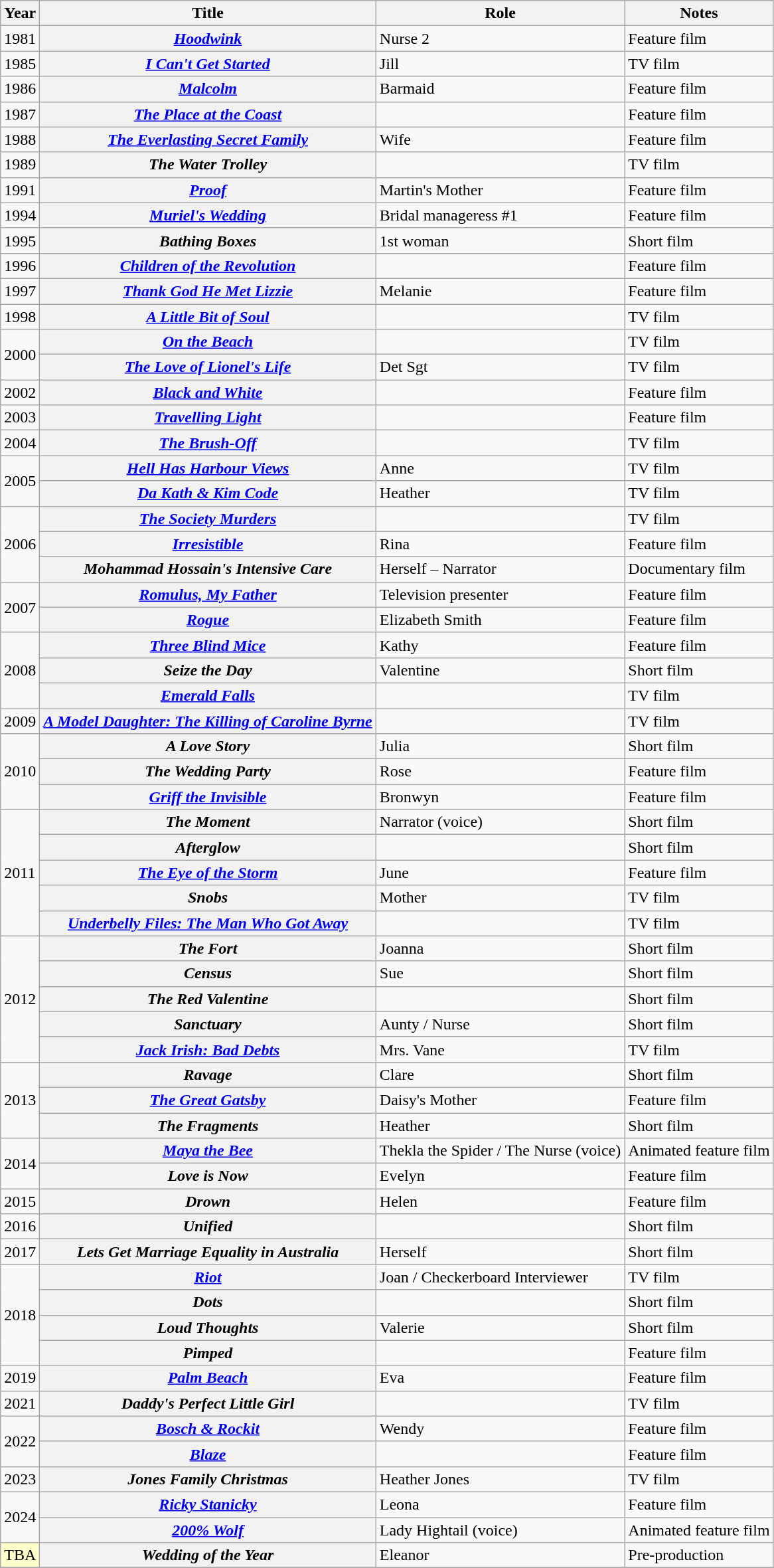<table class="wikitable plainrowheaders sortable">
<tr>
<th scope="col">Year</th>
<th scope="col">Title</th>
<th scope="col">Role</th>
<th scope="col" class="unsortable">Notes</th>
</tr>
<tr>
<td>1981</td>
<th scope="row"><em><a href='#'>Hoodwink</a></em></th>
<td>Nurse 2</td>
<td>Feature film</td>
</tr>
<tr>
<td>1985</td>
<th scope="row"><em><a href='#'>I Can't Get Started</a></em></th>
<td>Jill</td>
<td>TV film</td>
</tr>
<tr>
<td>1986</td>
<th scope="row"><em><a href='#'>Malcolm</a></em></th>
<td>Barmaid</td>
<td>Feature film</td>
</tr>
<tr>
<td>1987</td>
<th scope="row"><em><a href='#'>The Place at the Coast</a></em></th>
<td></td>
<td>Feature film</td>
</tr>
<tr>
<td>1988</td>
<th scope="row"><em><a href='#'>The Everlasting Secret Family</a></em></th>
<td>Wife</td>
<td>Feature film</td>
</tr>
<tr>
<td>1989</td>
<th scope="row"><em>The Water Trolley</em></th>
<td></td>
<td>TV film</td>
</tr>
<tr>
<td>1991</td>
<th scope="row"><em><a href='#'>Proof</a></em></th>
<td>Martin's Mother</td>
<td>Feature film</td>
</tr>
<tr>
<td>1994</td>
<th scope="row"><em><a href='#'>Muriel's Wedding</a></em></th>
<td>Bridal manageress #1</td>
<td>Feature film</td>
</tr>
<tr>
<td>1995</td>
<th scope="row"><em>Bathing Boxes</em></th>
<td>1st woman</td>
<td>Short film</td>
</tr>
<tr>
<td>1996</td>
<th scope="row"><em><a href='#'>Children of the Revolution</a></em></th>
<td></td>
<td>Feature film</td>
</tr>
<tr>
<td>1997</td>
<th scope="row"><em><a href='#'>Thank God He Met Lizzie</a></em></th>
<td>Melanie</td>
<td>Feature film</td>
</tr>
<tr>
<td>1998</td>
<th scope="row"><em><a href='#'>A Little Bit of Soul</a></em></th>
<td></td>
<td>TV film</td>
</tr>
<tr>
<td rowspan="2">2000</td>
<th scope="row"><em><a href='#'>On the Beach</a></em></th>
<td></td>
<td>TV film</td>
</tr>
<tr>
<th scope="row"><em><a href='#'>The Love of Lionel's Life</a></em></th>
<td>Det Sgt</td>
<td>TV film</td>
</tr>
<tr>
<td>2002</td>
<th scope="row"><em><a href='#'>Black and White</a></em></th>
<td></td>
<td>Feature film</td>
</tr>
<tr>
<td>2003</td>
<th scope="row"><em><a href='#'>Travelling Light</a></em></th>
<td></td>
<td>Feature film</td>
</tr>
<tr>
<td>2004</td>
<th scope="row"><em><a href='#'>The Brush-Off</a></em></th>
<td></td>
<td>TV film</td>
</tr>
<tr>
<td rowspan="2">2005</td>
<th scope="row"><em><a href='#'>Hell Has Harbour Views</a></em></th>
<td>Anne</td>
<td>TV film</td>
</tr>
<tr>
<th scope="row"><em><a href='#'>Da Kath & Kim Code</a></em></th>
<td>Heather</td>
<td>TV film</td>
</tr>
<tr>
<td rowspan="3">2006</td>
<th scope="row"><em><a href='#'>The Society Murders</a></em></th>
<td></td>
<td>TV film</td>
</tr>
<tr>
<th scope="row"><em><a href='#'>Irresistible</a></em></th>
<td>Rina</td>
<td>Feature film</td>
</tr>
<tr>
<th scope="row"><em>Mohammad Hossain's Intensive Care</em></th>
<td>Herself – Narrator</td>
<td>Documentary film</td>
</tr>
<tr>
<td rowspan="2">2007</td>
<th scope="row"><em><a href='#'>Romulus, My Father</a></em></th>
<td>Television presenter</td>
<td>Feature film</td>
</tr>
<tr>
<th scope="row"><em><a href='#'>Rogue</a></em></th>
<td>Elizabeth Smith</td>
<td>Feature film</td>
</tr>
<tr>
<td rowspan="3">2008</td>
<th scope="row"><em><a href='#'>Three Blind Mice</a></em></th>
<td>Kathy</td>
<td>Feature film</td>
</tr>
<tr>
<th scope="row"><em>Seize the Day</em></th>
<td>Valentine</td>
<td>Short film</td>
</tr>
<tr>
<th scope="row"><em><a href='#'>Emerald Falls</a></em></th>
<td></td>
<td>TV film</td>
</tr>
<tr>
<td>2009</td>
<th scope="row"><em><a href='#'>A Model Daughter: The Killing of Caroline Byrne</a></em></th>
<td></td>
<td>TV film</td>
</tr>
<tr>
<td rowspan="3">2010</td>
<th scope="row"><em>A Love Story</em></th>
<td>Julia</td>
<td>Short film</td>
</tr>
<tr>
<th scope="row"><em>The Wedding Party</em></th>
<td>Rose</td>
<td>Feature film</td>
</tr>
<tr>
<th scope="row"><em><a href='#'>Griff the Invisible</a></em></th>
<td>Bronwyn</td>
<td>Feature film</td>
</tr>
<tr>
<td rowspan="5">2011</td>
<th scope="row"><em>The Moment</em></th>
<td>Narrator (voice)</td>
<td>Short film</td>
</tr>
<tr>
<th scope="row"><em>Afterglow</em></th>
<td></td>
<td>Short film</td>
</tr>
<tr>
<th scope="row"><em><a href='#'>The Eye of the Storm</a></em></th>
<td>June</td>
<td>Feature film</td>
</tr>
<tr>
<th scope="row"><em>Snobs</em></th>
<td>Mother</td>
<td>TV film</td>
</tr>
<tr>
<th scope="row"><em><a href='#'>Underbelly Files: The Man Who Got Away</a></em></th>
<td></td>
<td>TV film</td>
</tr>
<tr>
<td rowspan="5">2012</td>
<th scope="row"><em>The Fort</em></th>
<td>Joanna</td>
<td>Short film</td>
</tr>
<tr>
<th scope="row"><em>Census</em></th>
<td>Sue</td>
<td>Short film</td>
</tr>
<tr>
<th scope="row"><em>The Red Valentine</em></th>
<td></td>
<td>Short film</td>
</tr>
<tr>
<th scope="row"><em>Sanctuary</em></th>
<td>Aunty / Nurse</td>
<td>Short film</td>
</tr>
<tr>
<th scope="row"><em><a href='#'>Jack Irish: Bad Debts</a></em></th>
<td>Mrs. Vane</td>
<td>TV film</td>
</tr>
<tr>
<td rowspan="3">2013</td>
<th scope="row"><em>Ravage</em></th>
<td>Clare</td>
<td>Short film</td>
</tr>
<tr>
<th scope="row"><em><a href='#'>The Great Gatsby</a></em></th>
<td>Daisy's Mother</td>
<td>Feature film</td>
</tr>
<tr>
<th scope="row"><em>The Fragments</em></th>
<td>Heather</td>
<td>Short film</td>
</tr>
<tr>
<td rowspan="2">2014</td>
<th scope="row"><em><a href='#'>Maya the Bee</a></em></th>
<td>Thekla the Spider / The Nurse (voice)</td>
<td>Animated feature film</td>
</tr>
<tr>
<th scope="row"><em>Love is Now</em></th>
<td>Evelyn</td>
<td>Feature film</td>
</tr>
<tr>
<td>2015</td>
<th scope="row"><em>Drown</em></th>
<td>Helen</td>
<td>Feature film</td>
</tr>
<tr>
<td>2016</td>
<th scope="row"><em>Unified</em></th>
<td></td>
<td>Short film</td>
</tr>
<tr>
<td>2017</td>
<th scope="row"><em>Lets Get Marriage Equality in Australia</em></th>
<td>Herself</td>
<td>Short film</td>
</tr>
<tr>
<td rowspan="4">2018</td>
<th scope="row"><em><a href='#'>Riot</a></em></th>
<td>Joan / Checkerboard Interviewer</td>
<td>TV film</td>
</tr>
<tr>
<th scope="row"><em>Dots</em></th>
<td></td>
<td>Short film</td>
</tr>
<tr>
<th scope="row"><em>Loud Thoughts</em></th>
<td>Valerie</td>
<td>Short film</td>
</tr>
<tr>
<th scope="row"><em>Pimped</em></th>
<td></td>
<td>Feature film</td>
</tr>
<tr>
<td>2019</td>
<th scope="row"><em><a href='#'>Palm Beach</a></em></th>
<td>Eva</td>
<td>Feature film</td>
</tr>
<tr>
<td>2021</td>
<th scope="row"><em>Daddy's Perfect Little Girl</em></th>
<td></td>
<td>TV film</td>
</tr>
<tr>
<td rowspan="2">2022</td>
<th scope="row"><em><a href='#'>Bosch & Rockit</a></em></th>
<td>Wendy</td>
<td>Feature film</td>
</tr>
<tr>
<th scope="row"><em><a href='#'>Blaze</a></em></th>
<td></td>
<td>Feature film</td>
</tr>
<tr>
<td>2023</td>
<th scope="row"><em>Jones Family Christmas</em></th>
<td>Heather Jones</td>
<td>TV film</td>
</tr>
<tr>
<td rowspan="2">2024</td>
<th scope="row"><em><a href='#'>Ricky Stanicky</a></em></th>
<td>Leona</td>
<td>Feature film</td>
</tr>
<tr>
<th scope="row"><em><a href='#'>200% Wolf</a></em></th>
<td>Lady Hightail (voice)</td>
<td>Animated feature film</td>
</tr>
<tr>
<td style="background:#FFFFCC;">TBA</td>
<th scope="row"><em>Wedding of the Year</em></th>
<td>Eleanor</td>
<td>Pre-production</td>
</tr>
<tr>
</tr>
</table>
